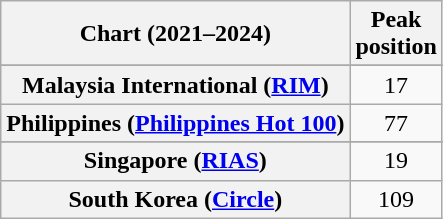<table class="wikitable sortable plainrowheaders" style="text-align:center;">
<tr>
<th scope="col">Chart (2021–2024)</th>
<th scope="col">Peak<br>position</th>
</tr>
<tr>
</tr>
<tr>
</tr>
<tr>
<th scope="row">Malaysia International (<a href='#'>RIM</a>)</th>
<td>17</td>
</tr>
<tr>
<th scope="row">Philippines (<a href='#'>Philippines Hot 100</a>)</th>
<td>77</td>
</tr>
<tr>
</tr>
<tr>
<th scope="row">Singapore (<a href='#'>RIAS</a>)</th>
<td>19</td>
</tr>
<tr>
<th scope="row">South Korea (<a href='#'>Circle</a>)</th>
<td>109</td>
</tr>
</table>
